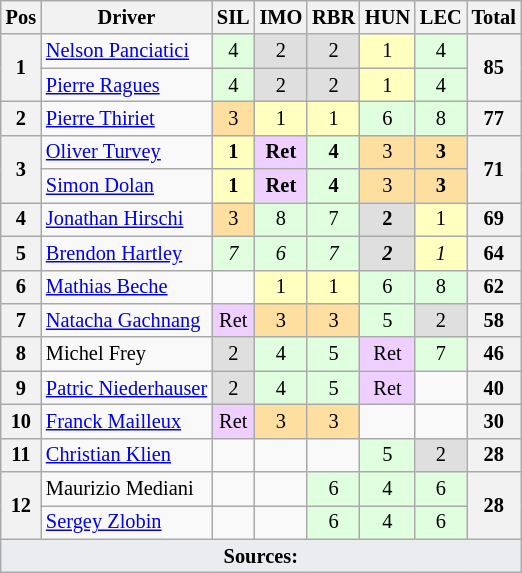<table class="wikitable" style="font-size: 85%; text-align:center">
<tr>
<th>Pos</th>
<th>Driver</th>
<th>SIL<br></th>
<th>IMO<br></th>
<th>RBR<br></th>
<th>HUN<br></th>
<th>LEC<br></th>
<th>Total</th>
</tr>
<tr>
<th rowspan=2>1</th>
<td align=left> <a href='#'>Nelson Panciatici</a></td>
<td style="background:#DFFFDF;">4</td>
<td style="background:#DFDFDF;">2</td>
<td style="background:#DFDFDF;">2</td>
<td style="background:#FFFFBF;">1</td>
<td style="background:#DFFFDF;">4</td>
<th rowspan="2">85</th>
</tr>
<tr>
<td align=left> <a href='#'>Pierre Ragues</a></td>
<td style="background:#DFFFDF;">4</td>
<td style="background:#DFDFDF;">2</td>
<td style="background:#DFDFDF;">2</td>
<td style="background:#FFFFBF;">1</td>
<td style="background:#DFFFDF;">4</td>
</tr>
<tr>
<th>2</th>
<td align=left> <a href='#'>Pierre Thiriet</a></td>
<td style="background:#FFDF9F;">3</td>
<td style="background:#FFFFBF;">1</td>
<td style="background:#FFFFBF;">1</td>
<td style="background:#DFFFDF;">6</td>
<td style="background:#DFFFDF;">8</td>
<th>77</th>
</tr>
<tr>
<th rowspan=2>3</th>
<td align=left> <a href='#'>Oliver Turvey</a></td>
<td style="background:#FFFFBF;"><strong>1</strong></td>
<td style="background:#EFCFFF;"><strong>Ret</strong></td>
<td style="background:#DFFFDF;"><strong>4</strong></td>
<td style="background:#FFDF9F;">3</td>
<td style="background:#FFDF9F;"><strong>3</strong></td>
<th rowspan="2">71</th>
</tr>
<tr>
<td align=left> <a href='#'>Simon Dolan</a></td>
<td style="background:#FFFFBF;"><strong>1</strong></td>
<td style="background:#EFCFFF;"><strong>Ret</strong></td>
<td style="background:#DFFFDF;"><strong>4</strong></td>
<td style="background:#FFDF9F;">3</td>
<td style="background:#FFDF9F;"><strong>3</strong></td>
</tr>
<tr>
<th>4</th>
<td align=left> <a href='#'>Jonathan Hirschi</a></td>
<td style="background:#FFDF9F;">3</td>
<td style="background:#DFFFDF;">8</td>
<td style="background:#DFFFDF;">7</td>
<td style="background:#DFDFDF;"><strong>2</strong></td>
<td style="background:#FFFFBF;">1</td>
<th>69</th>
</tr>
<tr>
<th>5</th>
<td align=left> <a href='#'>Brendon Hartley</a></td>
<td style="background:#DFFFDF;"><em>7</em></td>
<td style="background:#DFFFDF;"><em>6</em></td>
<td style="background:#DFFFDF;"><em>7</em></td>
<td style="background:#DFDFDF;"><strong><em>2</em></strong></td>
<td style="background:#FFFFBF;"><em>1</em></td>
<th>64</th>
</tr>
<tr>
<th>6</th>
<td align=left> <a href='#'>Mathias Beche</a></td>
<td></td>
<td style="background:#FFFFBF;">1</td>
<td style="background:#FFFFBF;">1</td>
<td style="background:#DFFFDF;">6</td>
<td style="background:#DFFFDF;">8</td>
<th>62</th>
</tr>
<tr>
<th>7</th>
<td align=left> <a href='#'>Natacha Gachnang</a></td>
<td style="background:#EFCFFF;">Ret</td>
<td style="background:#FFDF9F;">3</td>
<td style="background:#FFDF9F;">3</td>
<td style="background:#DFFFDF;">5</td>
<td style="background:#DFDFDF;">2</td>
<th>58</th>
</tr>
<tr>
<th>8</th>
<td align=left> Michel Frey</td>
<td style="background:#DFDFDF;">2</td>
<td style="background:#DFFFDF;">4</td>
<td style="background:#DFFFDF;">5</td>
<td style="background:#EFCFFF;">Ret</td>
<td style="background:#DFFFDF;">7</td>
<th>46</th>
</tr>
<tr>
<th>9</th>
<td align=left> <a href='#'>Patric Niederhauser</a></td>
<td style="background:#DFDFDF;">2</td>
<td style="background:#DFFFDF;">4</td>
<td style="background:#DFFFDF;">5</td>
<td style="background:#EFCFFF;">Ret</td>
<td></td>
<th>40</th>
</tr>
<tr>
<th>10</th>
<td align=left> <a href='#'>Franck Mailleux</a></td>
<td style="background:#EFCFFF;">Ret</td>
<td style="background:#FFDF9F;">3</td>
<td style="background:#FFDF9F;">3</td>
<td></td>
<td></td>
<th>30</th>
</tr>
<tr>
<th>11</th>
<td align=left> <a href='#'>Christian Klien</a></td>
<td></td>
<td></td>
<td></td>
<td style="background:#DFFFDF;">5</td>
<td style="background:#DFDFDF;">2</td>
<th>28</th>
</tr>
<tr>
<th rowspan=2>12</th>
<td align=left> Maurizio Mediani</td>
<td></td>
<td></td>
<td style="background:#DFFFDF;">6</td>
<td style="background:#DFFFDF;">4</td>
<td style="background:#DFFFDF;">6</td>
<th rowspan="2">28</th>
</tr>
<tr>
<td align=left> <a href='#'>Sergey Zlobin</a></td>
<td></td>
<td></td>
<td style="background:#DFFFDF;">6</td>
<td style="background:#DFFFDF;">4</td>
<td style="background:#DFFFDF;">6</td>
</tr>
<tr class="sortbottom">
<td colspan="8" style="background-color:#EAECF0;text-align:center"><strong>Sources:</strong></td>
</tr>
</table>
